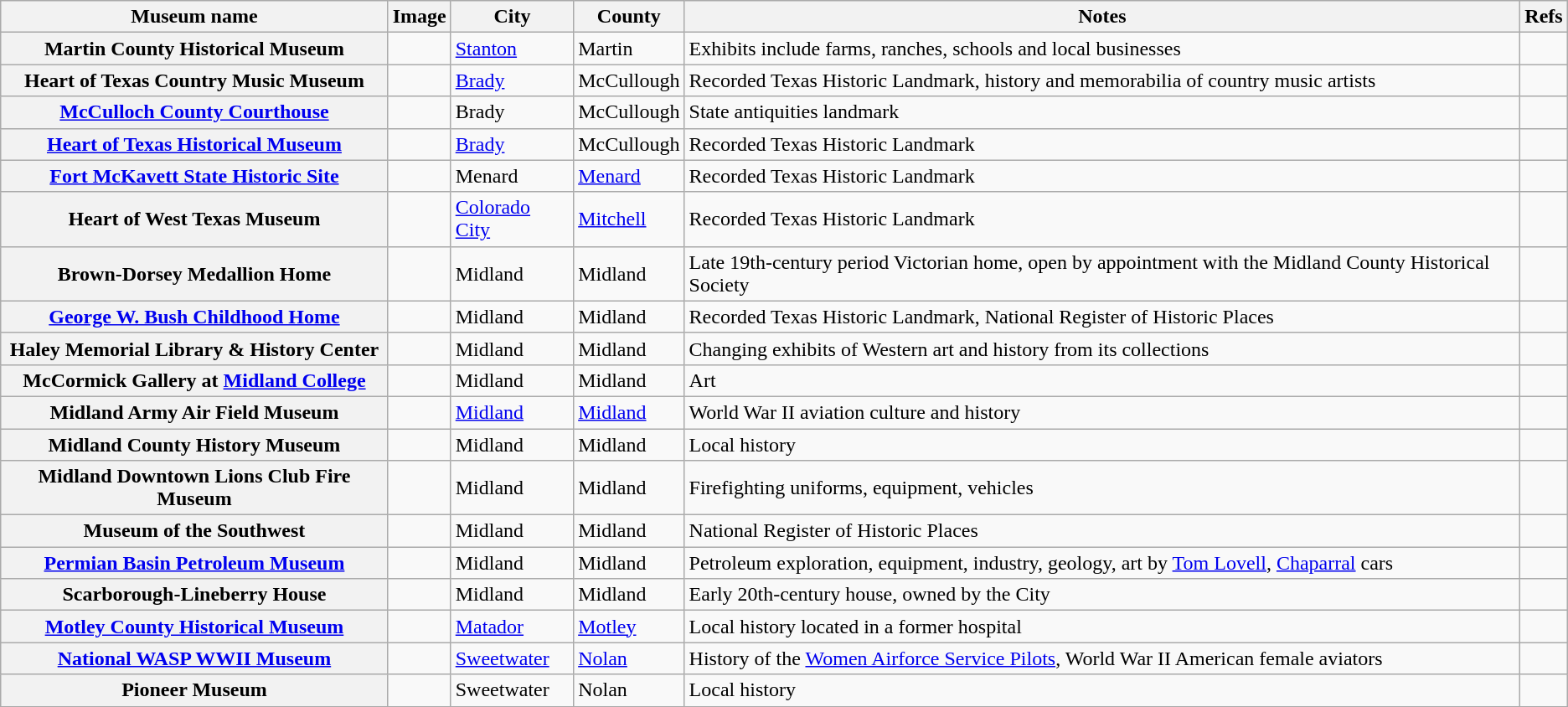<table class="wikitable sortable plainrowheaders">
<tr>
<th scope="col">Museum name</th>
<th scope="col"  class="unsortable">Image</th>
<th scope="col">City</th>
<th scope="col">County</th>
<th scope="col">Notes</th>
<th scope="col" class="unsortable">Refs</th>
</tr>
<tr>
<th scope="row">Martin County Historical Museum</th>
<td></td>
<td><a href='#'>Stanton</a></td>
<td>Martin</td>
<td>Exhibits include farms, ranches, schools and local businesses</td>
<td align="center"></td>
</tr>
<tr>
<th scope="row">Heart of Texas Country Music Museum</th>
<td></td>
<td><a href='#'>Brady</a></td>
<td>McCullough</td>
<td>Recorded Texas Historic Landmark, history and memorabilia of country music artists</td>
<td align="center"></td>
</tr>
<tr>
<th scope="row"><a href='#'>McCulloch County Courthouse</a></th>
<td></td>
<td>Brady</td>
<td>McCullough</td>
<td>State antiquities landmark</td>
<td align="center"></td>
</tr>
<tr>
<th scope="row"><a href='#'>Heart of Texas Historical Museum</a></th>
<td></td>
<td><a href='#'>Brady</a></td>
<td>McCullough</td>
<td>Recorded Texas Historic Landmark</td>
<td align="center"></td>
</tr>
<tr>
<th scope="row"><a href='#'>Fort McKavett State Historic Site</a></th>
<td></td>
<td>Menard</td>
<td><a href='#'>Menard</a></td>
<td>Recorded Texas Historic Landmark</td>
<td align="center"></td>
</tr>
<tr>
<th scope="row">Heart of West Texas Museum</th>
<td></td>
<td><a href='#'>Colorado City</a></td>
<td><a href='#'>Mitchell</a></td>
<td>Recorded Texas Historic Landmark</td>
<td align="center"></td>
</tr>
<tr>
<th scope="row">Brown-Dorsey Medallion Home</th>
<td></td>
<td>Midland</td>
<td>Midland</td>
<td>Late 19th-century period Victorian home, open by appointment with the Midland County Historical Society</td>
<td align="center"></td>
</tr>
<tr>
<th scope="row"><a href='#'>George W. Bush Childhood Home</a></th>
<td></td>
<td>Midland</td>
<td>Midland</td>
<td>Recorded Texas Historic Landmark, National Register of Historic Places</td>
<td align="center"></td>
</tr>
<tr>
<th scope="row">Haley Memorial Library & History Center</th>
<td></td>
<td>Midland</td>
<td>Midland</td>
<td>Changing exhibits of Western art and history from its collections</td>
<td align="center"></td>
</tr>
<tr>
<th scope="row">McCormick Gallery at <a href='#'>Midland College</a></th>
<td></td>
<td>Midland</td>
<td>Midland</td>
<td>Art</td>
<td align="center"></td>
</tr>
<tr>
<th scope="row">Midland Army Air Field Museum</th>
<td></td>
<td><a href='#'>Midland</a></td>
<td><a href='#'>Midland</a></td>
<td>World War II aviation culture and history</td>
<td align="center"></td>
</tr>
<tr>
<th scope="row">Midland County History Museum</th>
<td></td>
<td>Midland</td>
<td>Midland</td>
<td>Local history</td>
<td align="center"></td>
</tr>
<tr>
<th scope="row">Midland Downtown Lions Club Fire Museum</th>
<td></td>
<td>Midland</td>
<td>Midland</td>
<td>Firefighting uniforms, equipment, vehicles</td>
<td align="center"></td>
</tr>
<tr>
<th scope="row">Museum of the Southwest</th>
<td></td>
<td>Midland</td>
<td>Midland</td>
<td>National Register of Historic Places</td>
<td align="center"></td>
</tr>
<tr>
<th scope="row"><a href='#'>Permian Basin Petroleum Museum</a></th>
<td></td>
<td>Midland</td>
<td>Midland</td>
<td>Petroleum exploration, equipment, industry, geology, art by <a href='#'>Tom Lovell</a>, <a href='#'>Chaparral</a> cars</td>
<td align="center"></td>
</tr>
<tr>
<th scope="row">Scarborough-Lineberry House</th>
<td></td>
<td>Midland</td>
<td>Midland</td>
<td>Early 20th-century house, owned by the City</td>
<td align="center"></td>
</tr>
<tr>
<th scope="row"><a href='#'>Motley County Historical Museum</a></th>
<td></td>
<td><a href='#'>Matador</a></td>
<td><a href='#'>Motley</a></td>
<td>Local history located in a former hospital</td>
<td align="center"></td>
</tr>
<tr>
<th scope="row"><a href='#'>National WASP WWII Museum</a></th>
<td></td>
<td><a href='#'>Sweetwater</a></td>
<td><a href='#'>Nolan</a></td>
<td>History of the <a href='#'>Women Airforce Service Pilots</a>, World War II American female aviators</td>
<td align="center"></td>
</tr>
<tr>
<th scope="row">Pioneer Museum</th>
<td></td>
<td>Sweetwater</td>
<td>Nolan</td>
<td>Local history</td>
<td align="center"></td>
</tr>
<tr>
</tr>
</table>
